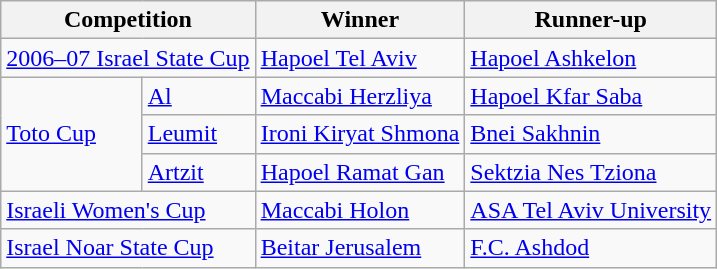<table class="wikitable">
<tr>
<th colspan="2">Competition</th>
<th>Winner</th>
<th>Runner-up</th>
</tr>
<tr>
<td colspan="2"><a href='#'>2006–07 Israel State Cup</a></td>
<td><a href='#'>Hapoel Tel Aviv</a></td>
<td><a href='#'>Hapoel Ashkelon</a></td>
</tr>
<tr>
<td rowspan="3"><a href='#'>Toto Cup</a></td>
<td><a href='#'>Al</a></td>
<td><a href='#'>Maccabi Herzliya</a></td>
<td><a href='#'>Hapoel Kfar Saba</a></td>
</tr>
<tr>
<td><a href='#'>Leumit</a></td>
<td><a href='#'>Ironi Kiryat Shmona</a></td>
<td><a href='#'>Bnei Sakhnin</a></td>
</tr>
<tr>
<td><a href='#'>Artzit</a></td>
<td><a href='#'>Hapoel Ramat Gan</a></td>
<td><a href='#'>Sektzia Nes Tziona</a></td>
</tr>
<tr>
<td colspan="2"><a href='#'>Israeli Women's Cup</a></td>
<td><a href='#'>Maccabi Holon</a></td>
<td><a href='#'>ASA Tel Aviv University</a></td>
</tr>
<tr>
<td colspan="2"><a href='#'>Israel Noar State Cup</a></td>
<td><a href='#'>Beitar Jerusalem</a></td>
<td><a href='#'>F.C. Ashdod</a></td>
</tr>
</table>
